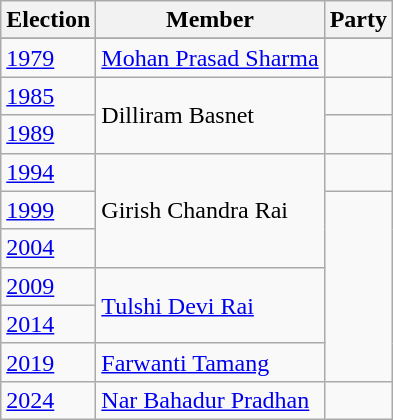<table class="wikitable sortable">
<tr>
<th>Election</th>
<th>Member</th>
<th colspan=2>Party</th>
</tr>
<tr>
</tr>
<tr>
<td><a href='#'>1979</a></td>
<td><a href='#'>Mohan Prasad Sharma</a></td>
<td></td>
</tr>
<tr>
<td><a href='#'>1985</a></td>
<td rowspan=2>Dilliram Basnet</td>
<td></td>
</tr>
<tr>
<td><a href='#'>1989</a></td>
</tr>
<tr>
<td><a href='#'>1994</a></td>
<td rowspan=3>Girish Chandra Rai</td>
<td></td>
</tr>
<tr>
<td><a href='#'>1999</a></td>
</tr>
<tr>
<td><a href='#'>2004</a></td>
</tr>
<tr>
<td><a href='#'>2009</a></td>
<td rowspan=2><a href='#'>Tulshi Devi Rai</a></td>
</tr>
<tr>
<td><a href='#'>2014</a></td>
</tr>
<tr>
<td><a href='#'>2019</a></td>
<td><a href='#'>Farwanti Tamang</a></td>
</tr>
<tr>
<td><a href='#'>2024</a></td>
<td><a href='#'>Nar Bahadur Pradhan</a></td>
<td></td>
</tr>
</table>
